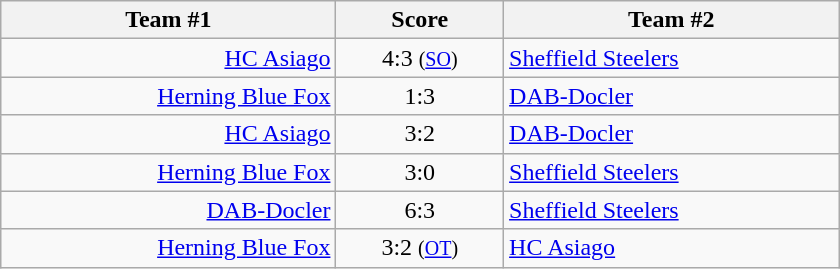<table class="wikitable" style="text-align: center;">
<tr>
<th width=22%>Team #1</th>
<th width=11%>Score</th>
<th width=22%>Team #2</th>
</tr>
<tr>
<td style="text-align: right;"><a href='#'>HC Asiago</a>  </td>
<td>4:3 <small>(<a href='#'>SO</a>)</small></td>
<td style="text-align: left;"> <a href='#'>Sheffield Steelers</a></td>
</tr>
<tr>
<td style="text-align: right;"><a href='#'>Herning Blue Fox</a> </td>
<td>1:3</td>
<td style="text-align: left;"> <a href='#'>DAB-Docler</a></td>
</tr>
<tr>
<td style="text-align: right;"><a href='#'>HC Asiago</a>  </td>
<td>3:2</td>
<td style="text-align: left;"> <a href='#'>DAB-Docler</a></td>
</tr>
<tr>
<td style="text-align: right;"><a href='#'>Herning Blue Fox</a> </td>
<td>3:0</td>
<td style="text-align: left;"> <a href='#'>Sheffield Steelers</a></td>
</tr>
<tr>
<td style="text-align: right;"><a href='#'>DAB-Docler</a> </td>
<td>6:3</td>
<td style="text-align: left;"> <a href='#'>Sheffield Steelers</a></td>
</tr>
<tr>
<td style="text-align: right;"><a href='#'>Herning Blue Fox</a> </td>
<td>3:2 <small>(<a href='#'>OT</a>)</small></td>
<td style="text-align: left;"> <a href='#'>HC Asiago</a></td>
</tr>
</table>
